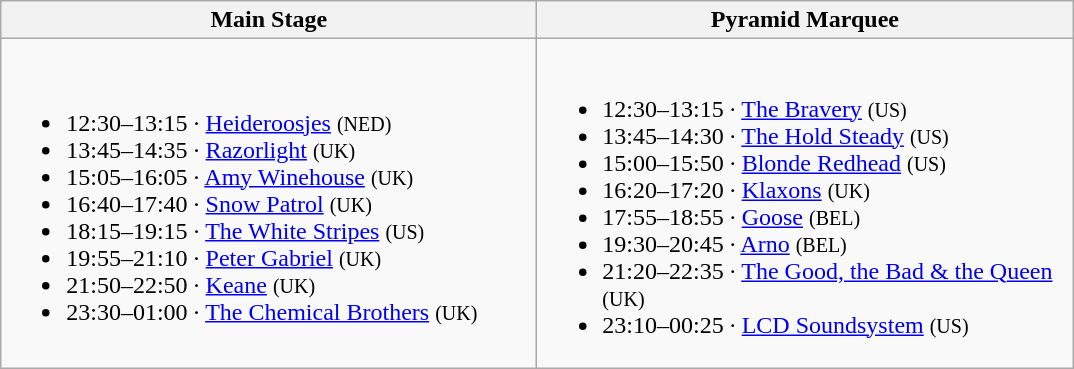<table class="wikitable">
<tr>
<th width="350" rowspan="1">Main Stage</th>
<th width="350" rowspan="1">Pyramid Marquee</th>
</tr>
<tr>
<td><br><ul><li>12:30–13:15 · <a href='#'>Heideroosjes</a> <small>(NED)</small></li><li>13:45–14:35 · <a href='#'>Razorlight</a> <small>(UK)</small></li><li>15:05–16:05 · <a href='#'>Amy Winehouse</a> <small>(UK)</small></li><li>16:40–17:40 · <a href='#'>Snow Patrol</a> <small>(UK)</small></li><li>18:15–19:15 · <a href='#'>The White Stripes</a> <small>(US)</small></li><li>19:55–21:10 · <a href='#'>Peter Gabriel</a> <small>(UK)</small></li><li>21:50–22:50 · <a href='#'>Keane</a> <small>(UK)</small></li><li>23:30–01:00 · <a href='#'>The Chemical Brothers</a> <small>(UK)</small></li></ul></td>
<td><br><ul><li>12:30–13:15 · <a href='#'>The Bravery</a> <small>(US)</small></li><li>13:45–14:30 · <a href='#'>The Hold Steady</a> <small>(US)</small></li><li>15:00–15:50 · <a href='#'>Blonde Redhead</a> <small>(US)</small></li><li>16:20–17:20 · <a href='#'>Klaxons</a> <small>(UK)</small></li><li>17:55–18:55 · <a href='#'>Goose</a> <small>(BEL)</small></li><li>19:30–20:45 · <a href='#'>Arno</a> <small>(BEL)</small></li><li>21:20–22:35 · <a href='#'>The Good, the Bad & the Queen</a> <small>(UK)</small></li><li>23:10–00:25 · <a href='#'>LCD Soundsystem</a> <small>(US)</small></li></ul></td>
</tr>
</table>
